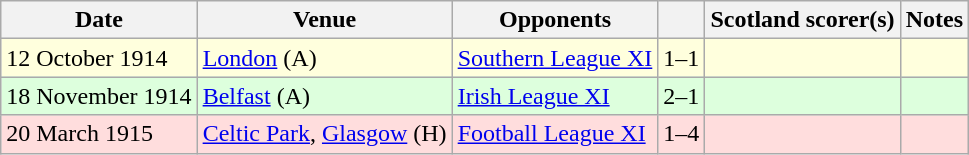<table class="wikitable">
<tr>
<th>Date</th>
<th>Venue</th>
<th>Opponents</th>
<th></th>
<th>Scotland scorer(s)</th>
<th>Notes</th>
</tr>
<tr bgcolor=#ffffdd>
<td>12 October 1914</td>
<td><a href='#'>London</a> (A)</td>
<td> <a href='#'>Southern League XI</a></td>
<td align=center>1–1</td>
<td></td>
<td></td>
</tr>
<tr bgcolor=#ddffdd>
<td>18 November 1914</td>
<td><a href='#'>Belfast</a> (A)</td>
<td> <a href='#'>Irish League XI</a></td>
<td align=center>2–1</td>
<td></td>
<td></td>
</tr>
<tr bgcolor=#ffdddd>
<td>20 March 1915</td>
<td><a href='#'>Celtic Park</a>, <a href='#'>Glasgow</a> (H)</td>
<td> <a href='#'>Football League XI</a></td>
<td align=center>1–4</td>
<td></td>
<td></td>
</tr>
</table>
